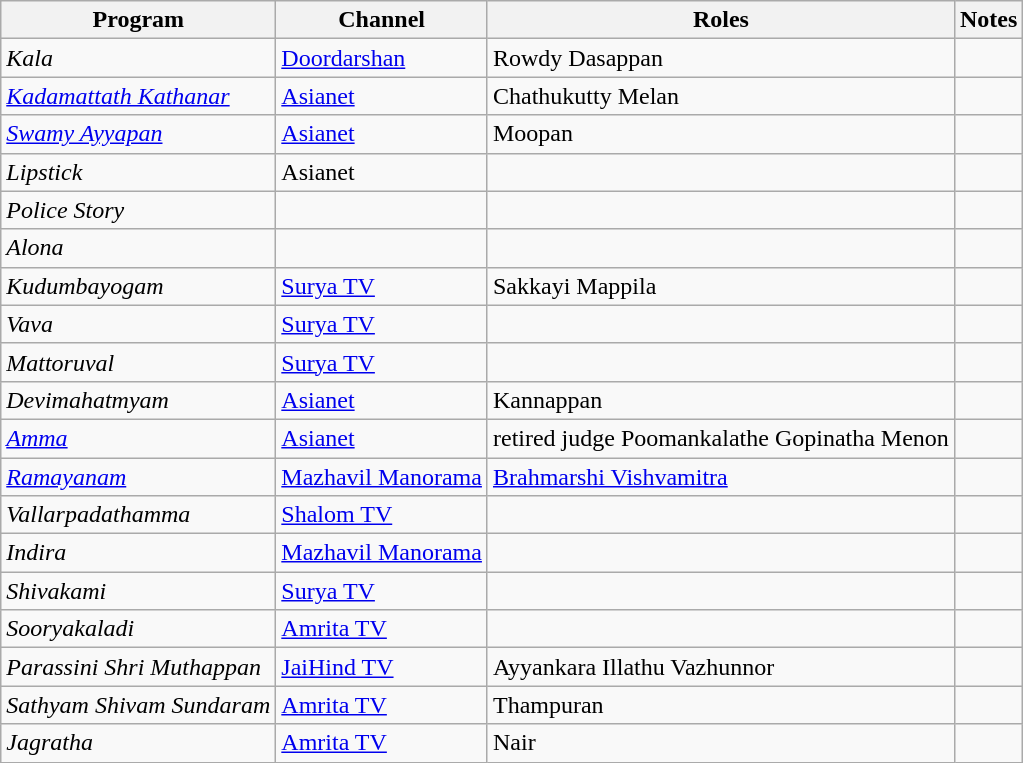<table class="wikitable sortable">
<tr>
<th>Program</th>
<th>Channel</th>
<th>Roles</th>
<th>Notes</th>
</tr>
<tr>
<td><em>Kala</em></td>
<td><a href='#'>Doordarshan</a></td>
<td>Rowdy Dasappan</td>
<td></td>
</tr>
<tr>
<td><em><a href='#'>Kadamattath Kathanar</a></em></td>
<td><a href='#'>Asianet</a></td>
<td>Chathukutty Melan</td>
<td></td>
</tr>
<tr>
<td><em><a href='#'>Swamy Ayyapan</a></em></td>
<td><a href='#'>Asianet</a></td>
<td>Moopan</td>
<td></td>
</tr>
<tr>
<td><em>Lipstick</em></td>
<td>Asianet</td>
<td></td>
<td></td>
</tr>
<tr>
<td><em>Police Story</em></td>
<td></td>
<td></td>
<td></td>
</tr>
<tr>
<td><em>Alona</em></td>
<td></td>
<td></td>
<td></td>
</tr>
<tr>
<td><em>Kudumbayogam</em></td>
<td><a href='#'>Surya TV</a></td>
<td>Sakkayi Mappila</td>
<td></td>
</tr>
<tr>
<td><em>Vava</em></td>
<td><a href='#'>Surya TV</a></td>
<td></td>
<td></td>
</tr>
<tr>
<td><em>Mattoruval</em></td>
<td><a href='#'>Surya TV</a></td>
<td></td>
<td></td>
</tr>
<tr>
<td><em>Devimahatmyam</em></td>
<td><a href='#'>Asianet</a></td>
<td>Kannappan</td>
<td></td>
</tr>
<tr>
<td><em><a href='#'>Amma</a></em></td>
<td><a href='#'>Asianet</a></td>
<td>retired judge Poomankalathe Gopinatha Menon</td>
<td></td>
</tr>
<tr>
<td><em><a href='#'>Ramayanam</a></em></td>
<td><a href='#'>Mazhavil Manorama</a></td>
<td><a href='#'>Brahmarshi Vishvamitra</a></td>
<td></td>
</tr>
<tr>
<td><em>Vallarpadathamma</em></td>
<td><a href='#'>Shalom TV</a></td>
<td></td>
<td></td>
</tr>
<tr>
<td><em>Indira</em></td>
<td><a href='#'>Mazhavil Manorama</a></td>
<td></td>
<td></td>
</tr>
<tr>
<td><em>Shivakami</em></td>
<td><a href='#'>Surya TV</a></td>
<td></td>
<td></td>
</tr>
<tr>
<td><em>Sooryakaladi</em></td>
<td><a href='#'>Amrita TV</a></td>
<td></td>
<td></td>
</tr>
<tr>
<td><em>Parassini Shri Muthappan</em></td>
<td><a href='#'>JaiHind TV</a></td>
<td>Ayyankara Illathu Vazhunnor</td>
<td></td>
</tr>
<tr>
<td><em>Sathyam Shivam Sundaram</em></td>
<td><a href='#'>Amrita TV</a></td>
<td>Thampuran</td>
<td></td>
</tr>
<tr>
<td><em>Jagratha</em></td>
<td><a href='#'>Amrita TV</a></td>
<td>Nair</td>
<td></td>
</tr>
</table>
